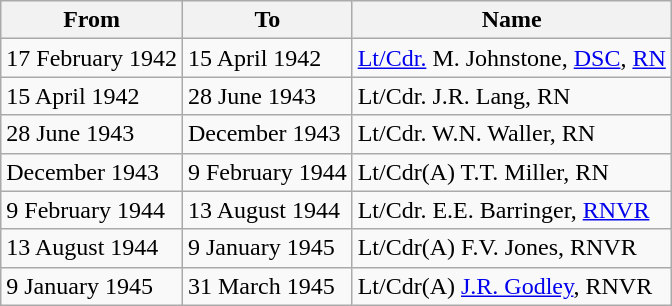<table class="wikitable">
<tr>
<th>From</th>
<th>To</th>
<th>Name</th>
</tr>
<tr>
<td>17 February 1942</td>
<td>15 April 1942</td>
<td><a href='#'>Lt/Cdr.</a> M. Johnstone, <a href='#'>DSC</a>, <a href='#'>RN</a></td>
</tr>
<tr>
<td>15 April 1942</td>
<td>28 June 1943</td>
<td>Lt/Cdr. J.R. Lang, RN</td>
</tr>
<tr>
<td>28 June 1943</td>
<td>December 1943</td>
<td>Lt/Cdr. W.N. Waller, RN</td>
</tr>
<tr>
<td>December 1943</td>
<td>9 February 1944</td>
<td>Lt/Cdr(A) T.T. Miller, RN</td>
</tr>
<tr>
<td>9 February 1944</td>
<td>13 August 1944</td>
<td>Lt/Cdr. E.E. Barringer, <a href='#'>RNVR</a></td>
</tr>
<tr>
<td>13 August 1944</td>
<td>9 January 1945</td>
<td>Lt/Cdr(A) F.V. Jones, RNVR</td>
</tr>
<tr>
<td>9 January 1945</td>
<td>31 March 1945</td>
<td>Lt/Cdr(A) <a href='#'>J.R. Godley</a>, RNVR</td>
</tr>
</table>
